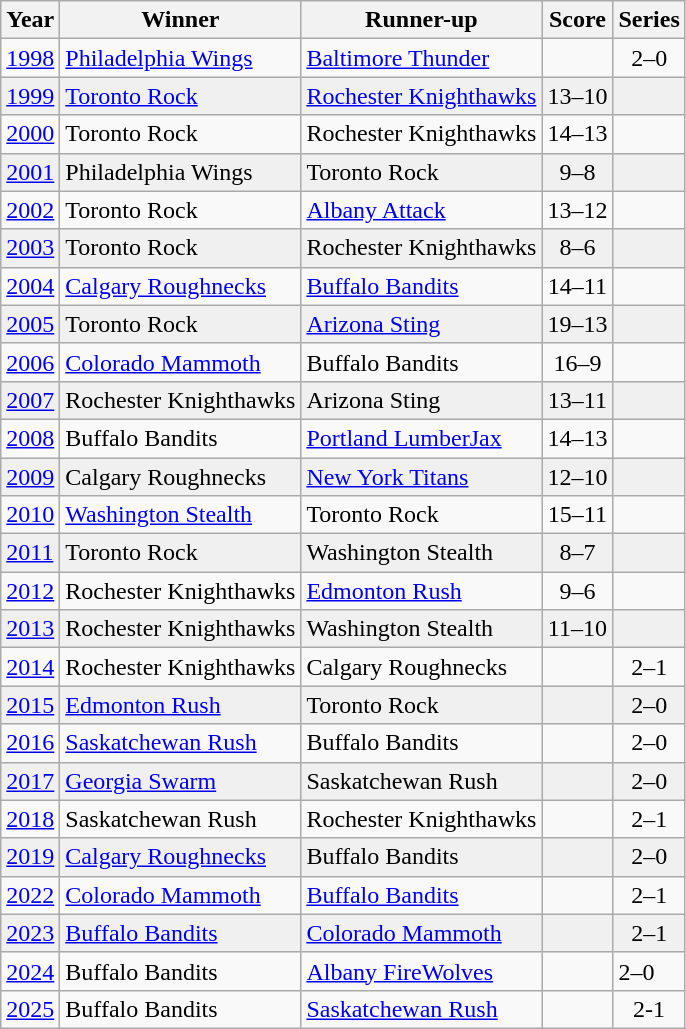<table class="wikitable">
<tr>
<th>Year</th>
<th>Winner</th>
<th>Runner-up</th>
<th>Score</th>
<th>Series</th>
</tr>
<tr>
<td><a href='#'>1998</a></td>
<td><a href='#'>Philadelphia Wings</a></td>
<td><a href='#'>Baltimore Thunder</a></td>
<td></td>
<td align="center">2–0</td>
</tr>
<tr bgcolor="#f0f0f0">
<td><a href='#'>1999</a></td>
<td><a href='#'>Toronto Rock</a></td>
<td><a href='#'>Rochester Knighthawks</a></td>
<td align="center">13–10</td>
<td> </td>
</tr>
<tr>
<td><a href='#'>2000</a></td>
<td>Toronto Rock</td>
<td>Rochester Knighthawks</td>
<td align="center">14–13</td>
<td> </td>
</tr>
<tr bgcolor="#f0f0f0">
<td><a href='#'>2001</a></td>
<td>Philadelphia Wings</td>
<td>Toronto Rock</td>
<td align="center">9–8</td>
<td> </td>
</tr>
<tr>
<td><a href='#'>2002</a></td>
<td>Toronto Rock</td>
<td><a href='#'>Albany Attack</a></td>
<td align="center">13–12</td>
<td> </td>
</tr>
<tr bgcolor="#f0f0f0">
<td><a href='#'>2003</a></td>
<td>Toronto Rock</td>
<td>Rochester Knighthawks</td>
<td align="center">8–6</td>
<td> </td>
</tr>
<tr>
<td><a href='#'>2004</a></td>
<td><a href='#'>Calgary Roughnecks</a></td>
<td><a href='#'>Buffalo Bandits</a></td>
<td align="center">14–11</td>
<td> </td>
</tr>
<tr bgcolor="#f0f0f0">
<td><a href='#'>2005</a></td>
<td>Toronto Rock</td>
<td><a href='#'>Arizona Sting</a></td>
<td align="center">19–13</td>
<td> </td>
</tr>
<tr>
<td><a href='#'>2006</a></td>
<td><a href='#'>Colorado Mammoth</a></td>
<td>Buffalo Bandits</td>
<td align="center">16–9</td>
<td> </td>
</tr>
<tr bgcolor="#f0f0f0">
<td><a href='#'>2007</a></td>
<td>Rochester Knighthawks</td>
<td>Arizona Sting</td>
<td align="center">13–11</td>
<td> </td>
</tr>
<tr>
<td><a href='#'>2008</a></td>
<td>Buffalo Bandits</td>
<td><a href='#'>Portland LumberJax</a></td>
<td align="center">14–13</td>
<td> </td>
</tr>
<tr bgcolor="#f0f0f0">
<td><a href='#'>2009</a></td>
<td>Calgary Roughnecks</td>
<td><a href='#'>New York Titans</a></td>
<td align="center">12–10</td>
<td> </td>
</tr>
<tr>
<td><a href='#'>2010</a></td>
<td><a href='#'>Washington Stealth</a></td>
<td>Toronto Rock</td>
<td align="center">15–11</td>
<td> </td>
</tr>
<tr bgcolor="#f0f0f0">
<td><a href='#'>2011</a></td>
<td>Toronto Rock</td>
<td>Washington Stealth</td>
<td align="center">8–7</td>
<td> </td>
</tr>
<tr>
<td><a href='#'>2012</a></td>
<td>Rochester Knighthawks</td>
<td><a href='#'>Edmonton Rush</a></td>
<td align="center">9–6</td>
<td> </td>
</tr>
<tr bgcolor="#f0f0f0">
<td><a href='#'>2013</a></td>
<td>Rochester Knighthawks</td>
<td>Washington Stealth</td>
<td align="center">11–10</td>
<td> </td>
</tr>
<tr>
<td><a href='#'>2014</a></td>
<td>Rochester Knighthawks</td>
<td>Calgary Roughnecks</td>
<td></td>
<td align="center">2–1</td>
</tr>
<tr bgcolor="#f0f0f0">
<td><a href='#'>2015</a></td>
<td><a href='#'>Edmonton Rush</a></td>
<td>Toronto Rock</td>
<td></td>
<td align="center">2–0</td>
</tr>
<tr>
<td><a href='#'>2016</a></td>
<td><a href='#'>Saskatchewan Rush</a></td>
<td>Buffalo Bandits</td>
<td></td>
<td align="center">2–0</td>
</tr>
<tr bgcolor="#f0f0f0">
<td><a href='#'>2017</a></td>
<td><a href='#'>Georgia Swarm</a></td>
<td>Saskatchewan Rush</td>
<td></td>
<td align="center">2–0</td>
</tr>
<tr>
<td><a href='#'>2018</a></td>
<td>Saskatchewan Rush</td>
<td>Rochester Knighthawks</td>
<td></td>
<td align="center">2–1</td>
</tr>
<tr bgcolor="#f0f0f0">
<td><a href='#'>2019</a></td>
<td><a href='#'>Calgary Roughnecks</a></td>
<td>Buffalo Bandits</td>
<td></td>
<td align="center">2–0</td>
</tr>
<tr>
<td><a href='#'>2022</a></td>
<td><a href='#'>Colorado Mammoth</a></td>
<td><a href='#'>Buffalo Bandits</a></td>
<td></td>
<td align="center">2–1</td>
</tr>
<tr bgcolor="#f0f0f0">
<td><a href='#'>2023</a></td>
<td><a href='#'>Buffalo Bandits</a></td>
<td><a href='#'>Colorado Mammoth</a></td>
<td></td>
<td align="center">2–1</td>
</tr>
<tr>
<td><a href='#'>2024</a></td>
<td>Buffalo Bandits</td>
<td><a href='#'>Albany FireWolves</a></td>
<td></td>
<td>2–0</td>
</tr>
<tr>
<td><a href='#'>2025</a></td>
<td>Buffalo Bandits</td>
<td><a href='#'>Saskatchewan Rush</a></td>
<td></td>
<td align="center">2-1</td>
</tr>
</table>
